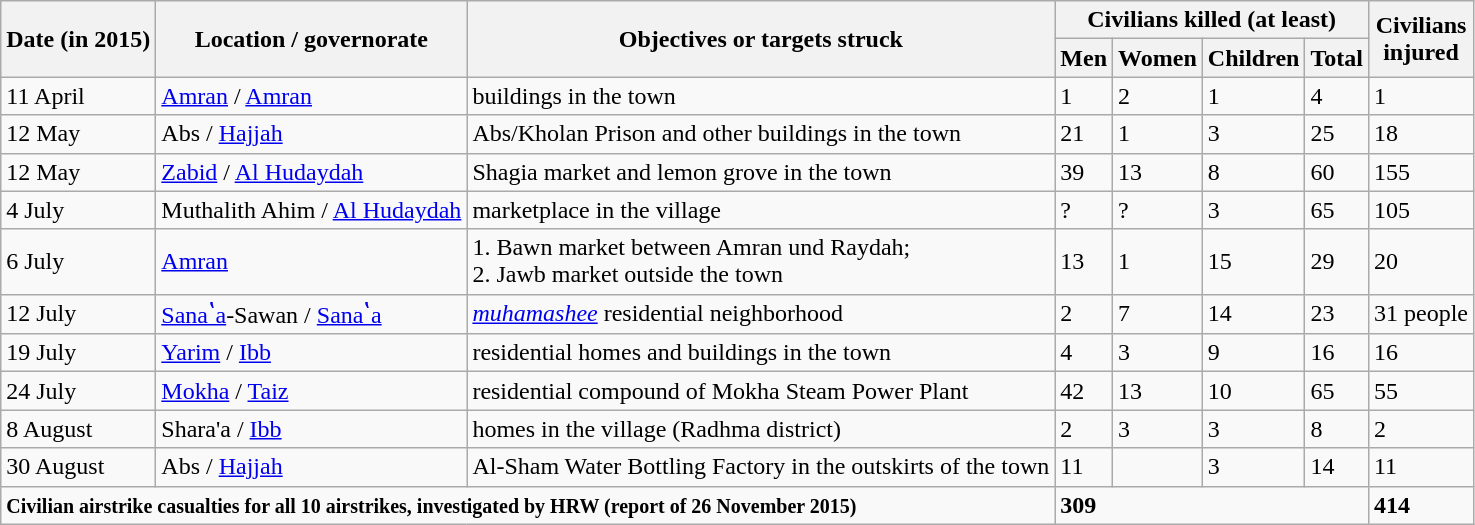<table class="wikitable">
<tr>
<th rowspan="2">Date (in 2015)</th>
<th rowspan="2">Location / governorate</th>
<th rowspan="2">Objectives or targets struck</th>
<th colspan="4">Civilians killed (at least)</th>
<th rowspan="2">Civilians<br>injured</th>
</tr>
<tr>
<th>Men</th>
<th>Women</th>
<th>Children</th>
<th>Total</th>
</tr>
<tr>
<td>11 April</td>
<td><a href='#'>Amran</a> / <a href='#'>Amran</a></td>
<td>buildings in the town</td>
<td>1</td>
<td>2</td>
<td>1</td>
<td>4</td>
<td>1</td>
</tr>
<tr>
<td>12 May</td>
<td>Abs / <a href='#'>Hajjah</a></td>
<td>Abs/Kholan Prison and other buildings in the town</td>
<td>21</td>
<td>1</td>
<td>3</td>
<td>25</td>
<td>18</td>
</tr>
<tr>
<td>12 May</td>
<td><a href='#'>Zabid</a> / <a href='#'>Al Hudaydah</a></td>
<td>Shagia market and lemon grove in the town</td>
<td>39</td>
<td>13</td>
<td>8</td>
<td>60</td>
<td>155</td>
</tr>
<tr>
<td>4 July</td>
<td>Muthalith Ahim / <a href='#'>Al Hudaydah</a></td>
<td>marketplace in the village</td>
<td>?</td>
<td>?</td>
<td>3</td>
<td>65</td>
<td>105</td>
</tr>
<tr>
<td>6 July</td>
<td><a href='#'>Amran</a></td>
<td>1. Bawn market between Amran und Raydah;<br>2. Jawb market outside the town</td>
<td>13</td>
<td>1</td>
<td>15</td>
<td>29</td>
<td>20</td>
</tr>
<tr>
<td>12 July</td>
<td><a href='#'>Sanaʽa</a>-Sawan / <a href='#'>Sanaʽa</a></td>
<td><em><a href='#'>muhamashee</a></em> residential neighborhood</td>
<td>2</td>
<td>7</td>
<td>14</td>
<td>23</td>
<td>31 people</td>
</tr>
<tr>
<td>19 July</td>
<td><a href='#'>Yarim</a> / <a href='#'>Ibb</a></td>
<td>residential homes and buildings in the town</td>
<td>4</td>
<td>3</td>
<td>9</td>
<td>16</td>
<td>16</td>
</tr>
<tr>
<td>24 July</td>
<td><a href='#'>Mokha</a> / <a href='#'>Taiz</a></td>
<td>residential compound of Mokha Steam Power Plant</td>
<td>42</td>
<td>13</td>
<td>10</td>
<td>65</td>
<td>55</td>
</tr>
<tr>
<td>8 August</td>
<td>Shara'a / <a href='#'>Ibb</a></td>
<td>homes in the village (Radhma district)</td>
<td>2</td>
<td>3</td>
<td>3</td>
<td>8</td>
<td>2</td>
</tr>
<tr>
<td>30 August</td>
<td>Abs / <a href='#'>Hajjah</a></td>
<td>Al-Sham Water Bottling Factory in the outskirts of the town</td>
<td>11</td>
<td></td>
<td>3</td>
<td>14</td>
<td>11</td>
</tr>
<tr>
<td colspan="3"><small><strong>Civilian airstrike casualties for all 10 airstrikes, investigated by HRW (report of 26 November 2015)</strong></small></td>
<td colspan="4"><strong>309</strong></td>
<td><strong>414</strong></td>
</tr>
</table>
